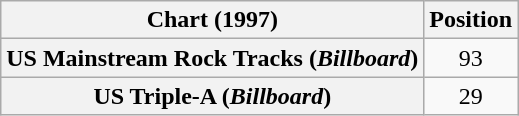<table class="wikitable plainrowheaders" style="text-align:center">
<tr>
<th>Chart (1997)</th>
<th>Position</th>
</tr>
<tr>
<th scope="row">US Mainstream Rock Tracks (<em>Billboard</em>)</th>
<td>93</td>
</tr>
<tr>
<th scope="row">US Triple-A (<em>Billboard</em>)</th>
<td>29</td>
</tr>
</table>
